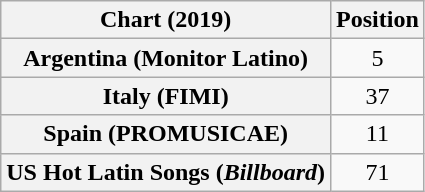<table class="wikitable sortable plainrowheaders" style="text-align:center">
<tr>
<th scope="col">Chart (2019)</th>
<th scope="col">Position</th>
</tr>
<tr>
<th scope="row">Argentina (Monitor Latino)</th>
<td>5</td>
</tr>
<tr>
<th scope="row">Italy (FIMI)</th>
<td>37</td>
</tr>
<tr>
<th scope="row">Spain (PROMUSICAE)</th>
<td>11</td>
</tr>
<tr>
<th scope="row">US Hot Latin Songs (<em>Billboard</em>)</th>
<td>71</td>
</tr>
</table>
